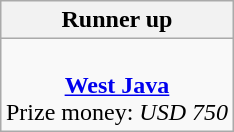<table class="wikitable" style="text-align: center; margin: 0 auto;">
<tr>
<th>Runner up</th>
</tr>
<tr>
<td><br><strong><a href='#'>West Java</a></strong><br>Prize money: <em>USD 750</em></td>
</tr>
</table>
